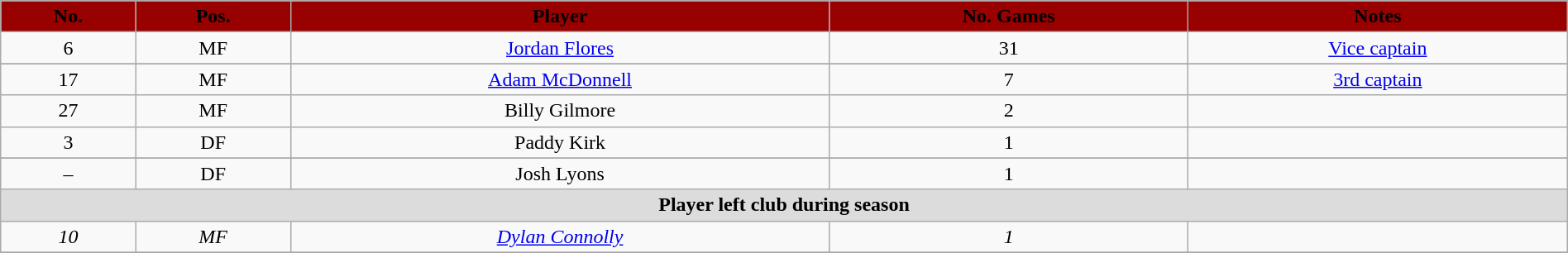<table class="wikitable" style="text-align:center;width:100%;">
<tr>
<th style=background:#990000;color:#000000>No.</th>
<th style=background:#990000;color:#000000>Pos.</th>
<th style=background:#990000;color:#000000>Player</th>
<th style=background:#990000;color:#000000>No. Games</th>
<th style=background:#990000;color:#000000>Notes</th>
</tr>
<tr>
<td>6</td>
<td>MF</td>
<td> <a href='#'>Jordan Flores</a></td>
<td>31</td>
<td><a href='#'>Vice captain</a></td>
</tr>
<tr>
</tr>
<tr>
<td>17</td>
<td>MF</td>
<td> <a href='#'>Adam McDonnell</a></td>
<td>7</td>
<td><a href='#'>3rd captain</a></td>
</tr>
<tr>
<td>27</td>
<td>MF</td>
<td> Billy Gilmore</td>
<td>2</td>
<td></td>
</tr>
<tr>
<td>3</td>
<td>DF</td>
<td> Paddy Kirk</td>
<td>1</td>
<td></td>
</tr>
<tr>
</tr>
<tr>
<td>–</td>
<td>DF</td>
<td> Josh Lyons</td>
<td>1</td>
<td></td>
</tr>
<tr>
<th colspan=12 style=background:#dcdcdc>Player left club during season</th>
</tr>
<tr>
<td><em>10</em></td>
<td><em>MF</em></td>
<td> <em><a href='#'>Dylan Connolly</a></em></td>
<td><em>1</em></td>
<td></td>
</tr>
<tr>
</tr>
</table>
